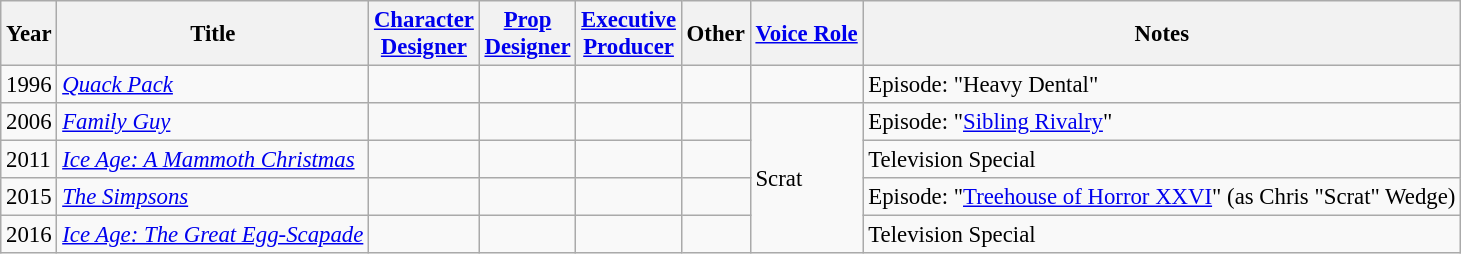<table class="wikitable" style="font-size: 95%;">
<tr>
<th>Year</th>
<th>Title</th>
<th><a href='#'>Character<br>Designer</a></th>
<th><a href='#'>Prop<br>Designer</a></th>
<th><a href='#'>Executive<br>Producer</a></th>
<th>Other</th>
<th><a href='#'>Voice Role</a></th>
<th>Notes</th>
</tr>
<tr>
<td>1996</td>
<td><em><a href='#'>Quack Pack</a></em></td>
<td></td>
<td></td>
<td></td>
<td></td>
<td></td>
<td>Episode: "Heavy Dental"</td>
</tr>
<tr>
<td>2006</td>
<td><em><a href='#'>Family Guy</a></em></td>
<td></td>
<td></td>
<td></td>
<td></td>
<td rowspan=4>Scrat</td>
<td>Episode: "<a href='#'>Sibling Rivalry</a>"</td>
</tr>
<tr>
<td>2011</td>
<td><em><a href='#'>Ice Age: A Mammoth Christmas</a></em></td>
<td></td>
<td></td>
<td></td>
<td></td>
<td>Television Special</td>
</tr>
<tr>
<td>2015</td>
<td><em><a href='#'>The Simpsons</a></em></td>
<td></td>
<td></td>
<td></td>
<td></td>
<td>Episode: "<a href='#'>Treehouse of Horror XXVI</a>" (as Chris "Scrat" Wedge)</td>
</tr>
<tr>
<td>2016</td>
<td><em><a href='#'>Ice Age: The Great Egg-Scapade</a></em></td>
<td></td>
<td></td>
<td></td>
<td></td>
<td>Television Special</td>
</tr>
</table>
